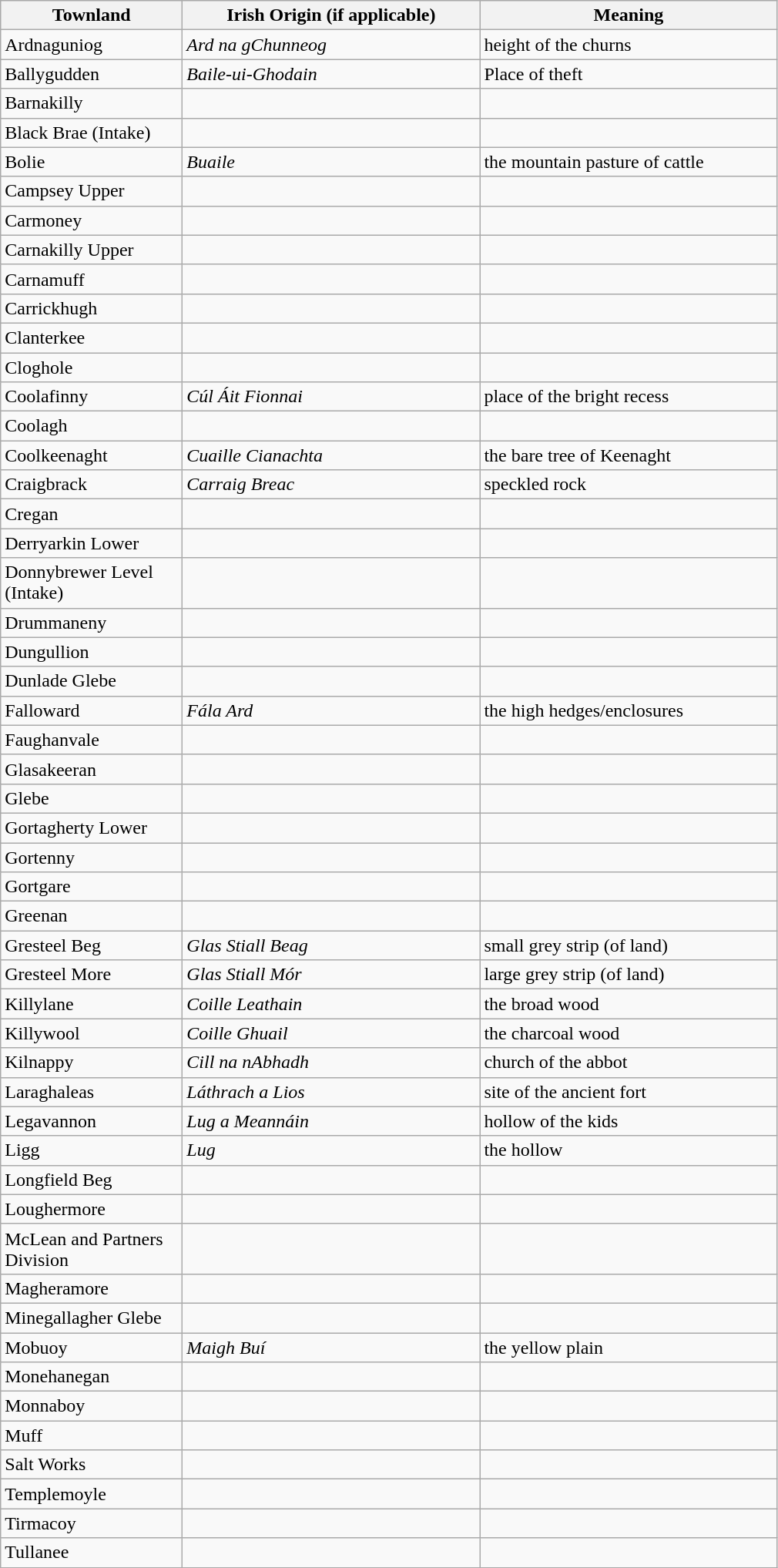<table class="wikitable" style="border:1px solid darkgray;">
<tr>
<th width="150">Townland</th>
<th width="250">Irish Origin (if applicable)</th>
<th width="250">Meaning</th>
</tr>
<tr>
<td>Ardnaguniog</td>
<td><em>Ard na gChunneog</em></td>
<td>height of the churns</td>
</tr>
<tr>
<td>Ballygudden</td>
<td><em>Baile-ui-Ghodain</em></td>
<td>Place of theft</td>
</tr>
<tr>
<td>Barnakilly</td>
<td></td>
<td></td>
</tr>
<tr>
<td>Black Brae (Intake)</td>
<td></td>
<td></td>
</tr>
<tr>
<td>Bolie</td>
<td><em>Buaile</em></td>
<td>the mountain pasture of cattle</td>
</tr>
<tr>
<td>Campsey Upper</td>
<td></td>
<td></td>
</tr>
<tr>
<td>Carmoney</td>
<td></td>
<td></td>
</tr>
<tr>
<td>Carnakilly Upper</td>
<td></td>
<td></td>
</tr>
<tr>
<td>Carnamuff</td>
<td></td>
<td></td>
</tr>
<tr>
<td>Carrickhugh</td>
<td></td>
<td></td>
</tr>
<tr>
<td>Clanterkee</td>
<td></td>
<td></td>
</tr>
<tr>
<td>Cloghole</td>
<td></td>
<td></td>
</tr>
<tr>
<td>Coolafinny</td>
<td><em>Cúl Áit Fionnai</em></td>
<td>place of the bright recess</td>
</tr>
<tr>
<td>Coolagh</td>
<td></td>
<td></td>
</tr>
<tr>
<td>Coolkeenaght</td>
<td><em>Cuaille Cianachta</em></td>
<td>the bare tree of Keenaght</td>
</tr>
<tr>
<td>Craigbrack</td>
<td><em>Carraig Breac</em></td>
<td>speckled rock</td>
</tr>
<tr>
<td>Cregan</td>
<td></td>
<td></td>
</tr>
<tr>
<td>Derryarkin Lower</td>
<td></td>
<td></td>
</tr>
<tr>
<td>Donnybrewer Level (Intake)</td>
<td></td>
<td></td>
</tr>
<tr>
<td>Drummaneny</td>
<td></td>
<td></td>
</tr>
<tr>
<td>Dungullion</td>
<td></td>
<td></td>
</tr>
<tr>
<td>Dunlade Glebe</td>
<td></td>
<td></td>
</tr>
<tr>
<td>Falloward</td>
<td><em>Fála Ard</em></td>
<td>the high hedges/enclosures</td>
</tr>
<tr>
<td>Faughanvale</td>
<td></td>
<td></td>
</tr>
<tr>
<td>Glasakeeran</td>
<td></td>
<td></td>
</tr>
<tr>
<td>Glebe</td>
<td></td>
<td></td>
</tr>
<tr>
<td>Gortagherty Lower</td>
<td></td>
<td></td>
</tr>
<tr>
<td>Gortenny</td>
<td></td>
<td></td>
</tr>
<tr>
<td>Gortgare</td>
<td></td>
<td></td>
</tr>
<tr>
<td>Greenan</td>
<td></td>
<td></td>
</tr>
<tr>
<td>Gresteel Beg</td>
<td><em>Glas Stiall Beag</em></td>
<td>small grey strip (of land)</td>
</tr>
<tr>
<td>Gresteel More</td>
<td><em>Glas Stiall Mór</em></td>
<td>large grey strip (of land)</td>
</tr>
<tr>
<td>Killylane</td>
<td><em>Coille Leathain</em></td>
<td>the broad wood</td>
</tr>
<tr>
<td>Killywool</td>
<td><em>Coille Ghuail</em></td>
<td>the charcoal wood</td>
</tr>
<tr>
<td>Kilnappy</td>
<td><em>Cill na nAbhadh</em></td>
<td>church of the abbot</td>
</tr>
<tr>
<td>Laraghaleas</td>
<td><em>Láthrach a Lios</em></td>
<td>site of the ancient fort</td>
</tr>
<tr>
<td>Legavannon</td>
<td><em>Lug a Meannáin</em></td>
<td>hollow of the kids</td>
</tr>
<tr>
<td>Ligg</td>
<td><em>Lug</em></td>
<td>the hollow</td>
</tr>
<tr>
<td>Longfield Beg</td>
<td></td>
<td></td>
</tr>
<tr>
<td>Loughermore</td>
<td></td>
<td></td>
</tr>
<tr>
<td>McLean and Partners Division</td>
<td></td>
<td></td>
</tr>
<tr>
<td>Magheramore</td>
<td></td>
<td></td>
</tr>
<tr>
<td>Minegallagher Glebe</td>
<td></td>
<td></td>
</tr>
<tr>
<td>Mobuoy</td>
<td><em>Maigh Buí</em></td>
<td>the yellow plain</td>
</tr>
<tr>
<td>Monehanegan</td>
<td></td>
<td></td>
</tr>
<tr>
<td>Monnaboy</td>
<td></td>
<td></td>
</tr>
<tr>
<td>Muff</td>
<td></td>
<td></td>
</tr>
<tr>
<td>Salt Works</td>
<td></td>
<td></td>
</tr>
<tr>
<td>Templemoyle</td>
<td></td>
<td></td>
</tr>
<tr>
<td>Tirmacoy</td>
<td></td>
<td></td>
</tr>
<tr>
<td>Tullanee</td>
<td></td>
<td></td>
</tr>
</table>
